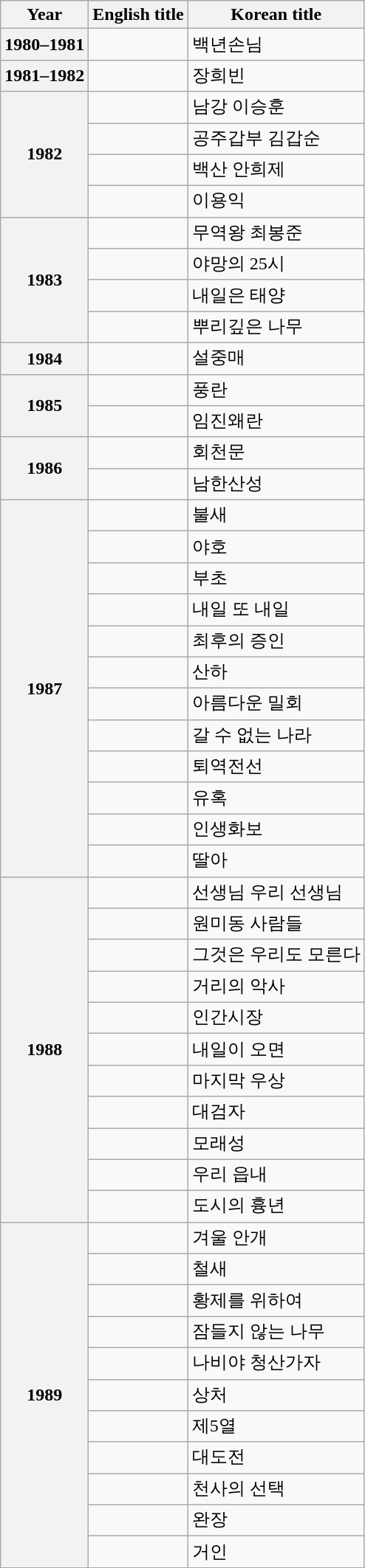<table class="wikitable sortable plainrowheaders">
<tr>
<th scope="col">Year</th>
<th scope="col">English title</th>
<th scope="col">Korean title</th>
</tr>
<tr>
<th scope="row">1980–1981</th>
<td><em></em></td>
<td>백년손님</td>
</tr>
<tr>
<th scope="row">1981–1982</th>
<td><em></em></td>
<td>장희빈</td>
</tr>
<tr>
<th scope="row" rowspan="4">1982</th>
<td><em></em></td>
<td>남강 이승훈</td>
</tr>
<tr>
<td><em></em></td>
<td>공주갑부 김갑순</td>
</tr>
<tr>
<td><em></em></td>
<td>백산 안희제</td>
</tr>
<tr>
<td><em></em></td>
<td>이용익</td>
</tr>
<tr>
<th scope="row" rowspan="4">1983</th>
<td><em></em></td>
<td>무역왕 최봉준</td>
</tr>
<tr>
<td><em></em></td>
<td>야망의 25시</td>
</tr>
<tr>
<td><em></em></td>
<td>내일은 태양</td>
</tr>
<tr>
<td><em></em></td>
<td>뿌리깊은 나무</td>
</tr>
<tr>
<th scope="row">1984</th>
<td><em></em></td>
<td>설중매</td>
</tr>
<tr>
<th scope="row" rowspan="2">1985</th>
<td><em></em></td>
<td>풍란</td>
</tr>
<tr>
<td><em></em></td>
<td>임진왜란</td>
</tr>
<tr>
<th scope="row" rowspan="2">1986</th>
<td><em></em></td>
<td>회천문</td>
</tr>
<tr>
<td><em></em></td>
<td>남한산성</td>
</tr>
<tr>
<th scope="row" rowspan="12">1987</th>
<td><em></em></td>
<td>불새</td>
</tr>
<tr>
<td><em></em></td>
<td>야호</td>
</tr>
<tr>
<td><em></em></td>
<td>부초</td>
</tr>
<tr>
<td><em></em></td>
<td>내일 또 내일</td>
</tr>
<tr>
<td><em></em></td>
<td>최후의 증인</td>
</tr>
<tr>
<td><em></em></td>
<td>산하</td>
</tr>
<tr>
<td><em></em></td>
<td>아름다운 밀회</td>
</tr>
<tr>
<td><em></em></td>
<td>갈 수 없는 나라</td>
</tr>
<tr>
<td><em></em></td>
<td>퇴역전선</td>
</tr>
<tr>
<td><em></em></td>
<td>유혹</td>
</tr>
<tr>
<td><em></em></td>
<td>인생화보</td>
</tr>
<tr>
<td><em></em></td>
<td>딸아</td>
</tr>
<tr>
<th scope="row" rowspan="11">1988</th>
<td><em></em></td>
<td>선생님 우리 선생님</td>
</tr>
<tr>
<td><em></em></td>
<td>원미동 사람들</td>
</tr>
<tr>
<td><em></em></td>
<td>그것은 우리도 모른다</td>
</tr>
<tr>
<td><em></em></td>
<td>거리의 악사</td>
</tr>
<tr>
<td><em></em></td>
<td>인간시장</td>
</tr>
<tr>
<td><em></em></td>
<td>내일이 오면</td>
</tr>
<tr>
<td><em></em></td>
<td>마지막 우상</td>
</tr>
<tr>
<td><em></em></td>
<td>대검자</td>
</tr>
<tr>
<td><em></em></td>
<td>모래성</td>
</tr>
<tr>
<td><em></em></td>
<td>우리 읍내</td>
</tr>
<tr>
<td><em></em></td>
<td>도시의 흉년</td>
</tr>
<tr>
<th scope="row" rowspan="11">1989</th>
<td><em></em></td>
<td>겨울 안개</td>
</tr>
<tr>
<td><em></em></td>
<td>철새</td>
</tr>
<tr>
<td><em></em></td>
<td>황제를 위하여</td>
</tr>
<tr>
<td><em></em></td>
<td>잠들지 않는 나무</td>
</tr>
<tr>
<td><em></em></td>
<td>나비야 청산가자</td>
</tr>
<tr>
<td><em></em></td>
<td>상처</td>
</tr>
<tr>
<td><em></em></td>
<td>제5열</td>
</tr>
<tr>
<td><em></em></td>
<td>대도전</td>
</tr>
<tr>
<td><em></em></td>
<td>천사의 선택</td>
</tr>
<tr>
<td><em></em></td>
<td>완장</td>
</tr>
<tr>
<td><em></em></td>
<td>거인</td>
</tr>
</table>
